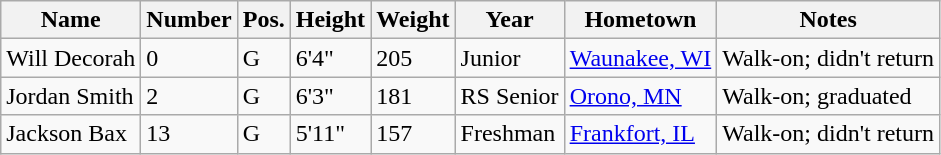<table class="wikitable sortable" border="1">
<tr>
<th>Name</th>
<th>Number</th>
<th>Pos.</th>
<th>Height</th>
<th>Weight</th>
<th>Year</th>
<th>Hometown</th>
<th class="unsortable">Notes</th>
</tr>
<tr>
<td>Will Decorah</td>
<td>0</td>
<td>G</td>
<td>6'4"</td>
<td>205</td>
<td>Junior</td>
<td><a href='#'>Waunakee, WI</a></td>
<td>Walk-on; didn't return</td>
</tr>
<tr>
<td>Jordan Smith</td>
<td>2</td>
<td>G</td>
<td>6'3"</td>
<td>181</td>
<td>RS Senior</td>
<td><a href='#'>Orono, MN</a></td>
<td>Walk-on; graduated</td>
</tr>
<tr>
<td>Jackson Bax</td>
<td>13</td>
<td>G</td>
<td>5'11"</td>
<td>157</td>
<td>Freshman</td>
<td><a href='#'>Frankfort, IL</a></td>
<td>Walk-on; didn't return</td>
</tr>
</table>
